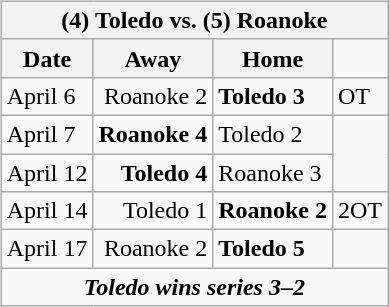<table cellspacing="10">
<tr>
<td valign="top"><br><table class="wikitable">
<tr>
<th bgcolor="#DDDDDD" colspan="4">(4) Toledo vs. (5) Roanoke</th>
</tr>
<tr>
<th>Date</th>
<th>Away</th>
<th>Home</th>
</tr>
<tr>
<td>April 6</td>
<td align="right">Roanoke 2</td>
<td><strong>Toledo 3</strong></td>
<td>OT</td>
</tr>
<tr>
<td>April 7</td>
<td align="right"><strong>Roanoke 4</strong></td>
<td>Toledo 2</td>
</tr>
<tr>
<td>April 12</td>
<td align="right"><strong>Toledo 4</strong></td>
<td>Roanoke 3</td>
</tr>
<tr>
<td>April 14</td>
<td align="right">Toledo 1</td>
<td><strong>Roanoke 2</strong></td>
<td>2OT</td>
</tr>
<tr>
<td>April 17</td>
<td align="right">Roanoke 2</td>
<td><strong>Toledo 5</strong></td>
</tr>
<tr align="center">
<td colspan="4"><strong><em>Toledo wins series 3–2</em></strong></td>
</tr>
</table>
</td>
</tr>
</table>
